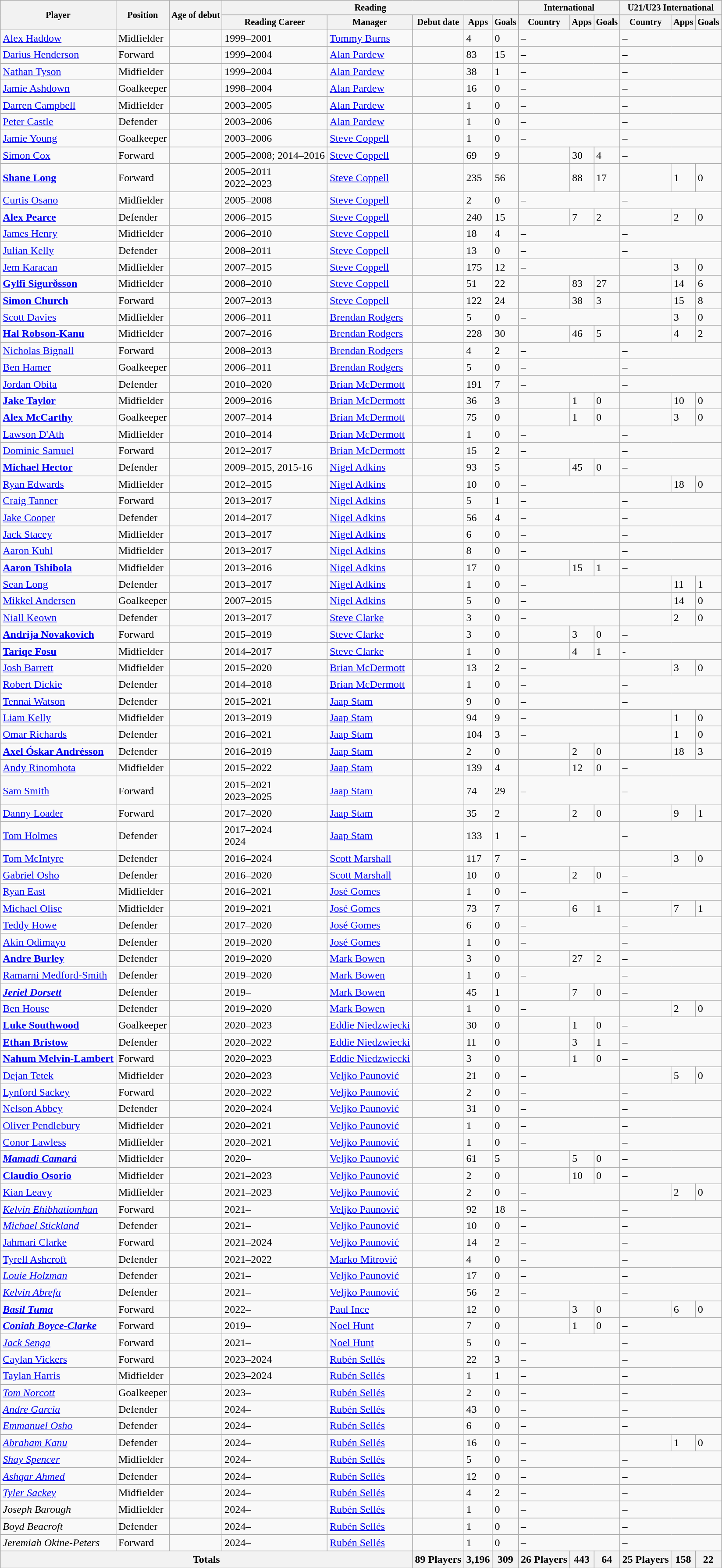<table class="wikitable sortable mw-collapsible autocollapse">
<tr style=font-size:85%>
<th rowspan="2">Player</th>
<th rowspan="2">Position</th>
<th rowspan="2">Age of debut</th>
<th colspan="5">Reading</th>
<th colspan="3">International</th>
<th colspan="3">U21/U23 International</th>
</tr>
<tr style=font-size:85%>
<th>Reading Career</th>
<th>Manager</th>
<th>Debut date</th>
<th>Apps</th>
<th>Goals</th>
<th>Country</th>
<th>Apps</th>
<th>Goals</th>
<th>Country</th>
<th>Apps</th>
<th>Goals</th>
</tr>
<tr>
<td> <a href='#'>Alex Haddow</a></td>
<td>Midfielder</td>
<td></td>
<td>1999–2001</td>
<td><a href='#'>Tommy Burns</a></td>
<td></td>
<td>4</td>
<td>0</td>
<td colspan="3">–</td>
<td colspan="3">–</td>
</tr>
<tr>
<td> <a href='#'>Darius Henderson</a></td>
<td>Forward</td>
<td></td>
<td>1999–2004</td>
<td><a href='#'>Alan Pardew</a></td>
<td></td>
<td>83</td>
<td>15</td>
<td colspan="3">–</td>
<td colspan="3">–</td>
</tr>
<tr>
<td> <a href='#'>Nathan Tyson</a></td>
<td>Midfielder</td>
<td></td>
<td>1999–2004</td>
<td><a href='#'>Alan Pardew</a></td>
<td></td>
<td>38</td>
<td>1</td>
<td colspan="3">–</td>
<td colspan="3">–</td>
</tr>
<tr>
<td> <a href='#'>Jamie Ashdown</a></td>
<td>Goalkeeper</td>
<td></td>
<td>1998–2004</td>
<td><a href='#'>Alan Pardew</a></td>
<td></td>
<td>16</td>
<td>0</td>
<td colspan="3">–</td>
<td colspan="3">–</td>
</tr>
<tr>
<td> <a href='#'>Darren Campbell</a></td>
<td>Midfielder</td>
<td></td>
<td>2003–2005</td>
<td><a href='#'>Alan Pardew</a></td>
<td></td>
<td>1</td>
<td>0</td>
<td colspan="3">–</td>
<td colspan="3">–</td>
</tr>
<tr>
<td> <a href='#'>Peter Castle</a></td>
<td>Defender</td>
<td></td>
<td>2003–2006</td>
<td><a href='#'>Alan Pardew</a></td>
<td></td>
<td>1</td>
<td>0</td>
<td colspan="3">–</td>
<td colspan="3">–</td>
</tr>
<tr>
<td> <a href='#'>Jamie Young</a></td>
<td>Goalkeeper</td>
<td></td>
<td>2003–2006</td>
<td><a href='#'>Steve Coppell</a></td>
<td></td>
<td>1</td>
<td>0</td>
<td colspan="3">–</td>
<td colspan="3">–</td>
</tr>
<tr>
<td> <a href='#'>Simon Cox</a></td>
<td>Forward</td>
<td></td>
<td>2005–2008; 2014–2016</td>
<td><a href='#'>Steve Coppell</a></td>
<td></td>
<td>69</td>
<td>9</td>
<td></td>
<td>30</td>
<td>4</td>
<td colspan="3">–</td>
</tr>
<tr>
<td> <strong><a href='#'>Shane Long</a></strong></td>
<td>Forward</td>
<td></td>
<td>2005–2011 <br> 2022–2023</td>
<td><a href='#'>Steve Coppell</a></td>
<td></td>
<td>235</td>
<td>56</td>
<td></td>
<td>88</td>
<td>17</td>
<td></td>
<td>1</td>
<td>0</td>
</tr>
<tr>
<td> <a href='#'>Curtis Osano</a></td>
<td>Midfielder</td>
<td></td>
<td>2005–2008</td>
<td><a href='#'>Steve Coppell</a></td>
<td></td>
<td>2</td>
<td>0</td>
<td colspan="3">–</td>
<td colspan="3">–</td>
</tr>
<tr>
<td> <strong><a href='#'>Alex Pearce</a></strong></td>
<td>Defender</td>
<td></td>
<td>2006–2015</td>
<td><a href='#'>Steve Coppell</a></td>
<td></td>
<td>240</td>
<td>15</td>
<td></td>
<td>7</td>
<td>2</td>
<td></td>
<td>2</td>
<td>0</td>
</tr>
<tr>
<td> <a href='#'>James Henry</a></td>
<td>Midfielder</td>
<td></td>
<td>2006–2010</td>
<td><a href='#'>Steve Coppell</a></td>
<td></td>
<td>18</td>
<td>4</td>
<td colspan="3">–</td>
<td colspan="3">–</td>
</tr>
<tr>
<td> <a href='#'>Julian Kelly</a></td>
<td>Defender</td>
<td></td>
<td>2008–2011</td>
<td><a href='#'>Steve Coppell</a></td>
<td></td>
<td>13</td>
<td>0</td>
<td colspan="3">–</td>
<td colspan="3">–</td>
</tr>
<tr>
<td> <a href='#'>Jem Karacan</a></td>
<td>Midfielder</td>
<td></td>
<td>2007–2015</td>
<td><a href='#'>Steve Coppell</a></td>
<td></td>
<td>175</td>
<td>12</td>
<td colspan="3">–</td>
<td></td>
<td>3</td>
<td>0</td>
</tr>
<tr>
<td> <strong><a href='#'>Gylfi Sigurðsson</a></strong></td>
<td>Midfielder</td>
<td></td>
<td>2008–2010</td>
<td><a href='#'>Steve Coppell</a></td>
<td></td>
<td>51</td>
<td>22</td>
<td></td>
<td>83</td>
<td>27</td>
<td></td>
<td>14</td>
<td>6</td>
</tr>
<tr>
<td> <strong><a href='#'>Simon Church</a></strong></td>
<td>Forward</td>
<td></td>
<td>2007–2013</td>
<td><a href='#'>Steve Coppell</a></td>
<td></td>
<td>122</td>
<td>24</td>
<td></td>
<td>38</td>
<td>3</td>
<td></td>
<td>15</td>
<td>8</td>
</tr>
<tr>
<td> <a href='#'>Scott Davies</a></td>
<td>Midfielder</td>
<td></td>
<td>2006–2011</td>
<td><a href='#'>Brendan Rodgers</a></td>
<td></td>
<td>5</td>
<td>0</td>
<td colspan="3">–</td>
<td></td>
<td>3</td>
<td>0</td>
</tr>
<tr>
<td> <strong><a href='#'>Hal Robson-Kanu</a></strong></td>
<td>Midfielder</td>
<td></td>
<td>2007–2016</td>
<td><a href='#'>Brendan Rodgers</a></td>
<td></td>
<td>228</td>
<td>30</td>
<td></td>
<td>46</td>
<td>5</td>
<td></td>
<td>4</td>
<td>2</td>
</tr>
<tr>
<td> <a href='#'>Nicholas Bignall</a></td>
<td>Forward</td>
<td></td>
<td>2008–2013</td>
<td><a href='#'>Brendan Rodgers</a></td>
<td></td>
<td>4</td>
<td>2</td>
<td colspan="3">–</td>
<td colspan="3">–</td>
</tr>
<tr>
<td> <a href='#'>Ben Hamer</a></td>
<td>Goalkeeper</td>
<td></td>
<td>2006–2011</td>
<td><a href='#'>Brendan Rodgers</a></td>
<td></td>
<td>5</td>
<td>0</td>
<td colspan="3">–</td>
<td colspan="3">–</td>
</tr>
<tr>
<td> <a href='#'>Jordan Obita</a></td>
<td>Defender</td>
<td></td>
<td>2010–2020</td>
<td><a href='#'>Brian McDermott</a></td>
<td></td>
<td>191</td>
<td>7</td>
<td colspan="3">–</td>
<td colspan="3">–</td>
</tr>
<tr>
<td> <strong><a href='#'>Jake Taylor</a></strong></td>
<td>Midfielder</td>
<td></td>
<td>2009–2016</td>
<td><a href='#'>Brian McDermott</a></td>
<td></td>
<td>36</td>
<td>3</td>
<td></td>
<td>1</td>
<td>0</td>
<td></td>
<td>10</td>
<td>0</td>
</tr>
<tr>
<td> <strong><a href='#'>Alex McCarthy</a></strong></td>
<td>Goalkeeper</td>
<td></td>
<td>2007–2014</td>
<td><a href='#'>Brian McDermott</a></td>
<td></td>
<td>75</td>
<td>0</td>
<td></td>
<td>1</td>
<td>0</td>
<td></td>
<td>3</td>
<td>0</td>
</tr>
<tr>
<td> <a href='#'>Lawson D'Ath</a></td>
<td>Midfielder</td>
<td></td>
<td>2010–2014</td>
<td><a href='#'>Brian McDermott</a></td>
<td></td>
<td>1</td>
<td>0</td>
<td colspan="3">–</td>
<td colspan="3">–</td>
</tr>
<tr>
<td> <a href='#'>Dominic Samuel</a></td>
<td>Forward</td>
<td></td>
<td>2012–2017</td>
<td><a href='#'>Brian McDermott</a></td>
<td></td>
<td>15</td>
<td>2</td>
<td colspan="3">–</td>
<td colspan="3">–</td>
</tr>
<tr>
<td> <strong><a href='#'>Michael Hector</a></strong></td>
<td>Defender</td>
<td></td>
<td>2009–2015, 2015-16</td>
<td><a href='#'>Nigel Adkins</a></td>
<td></td>
<td>93</td>
<td>5</td>
<td></td>
<td>45</td>
<td>0</td>
<td colspan="3">–</td>
</tr>
<tr>
<td> <a href='#'>Ryan Edwards</a></td>
<td>Midfielder</td>
<td></td>
<td>2012–2015</td>
<td><a href='#'>Nigel Adkins</a></td>
<td></td>
<td>10</td>
<td>0</td>
<td colspan="3">–</td>
<td></td>
<td>18</td>
<td>0</td>
</tr>
<tr>
<td> <a href='#'>Craig Tanner</a></td>
<td>Forward</td>
<td></td>
<td>2013–2017</td>
<td><a href='#'>Nigel Adkins</a></td>
<td></td>
<td>5</td>
<td>1</td>
<td colspan="3">–</td>
<td colspan="3">–</td>
</tr>
<tr>
<td> <a href='#'>Jake Cooper</a></td>
<td>Defender</td>
<td></td>
<td>2014–2017</td>
<td><a href='#'>Nigel Adkins</a></td>
<td></td>
<td>56</td>
<td>4</td>
<td colspan="3">–</td>
<td colspan="3">–</td>
</tr>
<tr>
<td> <a href='#'>Jack Stacey</a></td>
<td>Midfielder</td>
<td></td>
<td>2013–2017</td>
<td><a href='#'>Nigel Adkins</a></td>
<td></td>
<td>6</td>
<td>0</td>
<td colspan="3">–</td>
<td colspan="3">–</td>
</tr>
<tr>
<td> <a href='#'>Aaron Kuhl</a></td>
<td>Midfielder</td>
<td></td>
<td>2013–2017</td>
<td><a href='#'>Nigel Adkins</a></td>
<td></td>
<td>8</td>
<td>0</td>
<td colspan="3">–</td>
<td colspan="3">–</td>
</tr>
<tr>
<td> <strong><a href='#'>Aaron Tshibola</a></strong></td>
<td>Midfielder</td>
<td></td>
<td>2013–2016</td>
<td><a href='#'>Nigel Adkins</a></td>
<td></td>
<td>17</td>
<td>0</td>
<td></td>
<td>15</td>
<td>1</td>
<td colspan="3">–</td>
</tr>
<tr>
<td> <a href='#'>Sean Long</a></td>
<td>Defender</td>
<td></td>
<td>2013–2017</td>
<td><a href='#'>Nigel Adkins</a></td>
<td></td>
<td>1</td>
<td>0</td>
<td colspan="3">–</td>
<td></td>
<td>11</td>
<td>1</td>
</tr>
<tr>
<td> <a href='#'>Mikkel Andersen</a></td>
<td>Goalkeeper</td>
<td></td>
<td>2007–2015</td>
<td><a href='#'>Nigel Adkins</a></td>
<td></td>
<td>5</td>
<td>0</td>
<td colspan="3">–</td>
<td></td>
<td>14</td>
<td>0</td>
</tr>
<tr>
<td> <a href='#'>Niall Keown</a></td>
<td>Defender</td>
<td></td>
<td>2013–2017</td>
<td><a href='#'>Steve Clarke</a></td>
<td></td>
<td>3</td>
<td>0</td>
<td colspan="3">–</td>
<td></td>
<td>2</td>
<td>0</td>
</tr>
<tr>
<td> <strong><a href='#'>Andrija Novakovich</a></strong></td>
<td>Forward</td>
<td></td>
<td>2015–2019</td>
<td><a href='#'>Steve Clarke</a></td>
<td></td>
<td>3</td>
<td>0</td>
<td></td>
<td>3</td>
<td>0</td>
<td colspan="3">–</td>
</tr>
<tr>
<td> <strong><a href='#'>Tariqe Fosu</a></strong></td>
<td>Midfielder</td>
<td></td>
<td>2014–2017</td>
<td><a href='#'>Steve Clarke</a></td>
<td></td>
<td>1</td>
<td>0</td>
<td></td>
<td>4</td>
<td>1</td>
<td colspan="3">-</td>
</tr>
<tr>
<td> <a href='#'>Josh Barrett</a></td>
<td>Midfielder</td>
<td></td>
<td>2015–2020</td>
<td><a href='#'>Brian McDermott</a></td>
<td></td>
<td>13</td>
<td>2</td>
<td colspan="3">–</td>
<td></td>
<td>3</td>
<td>0</td>
</tr>
<tr>
<td> <a href='#'>Robert Dickie</a></td>
<td>Defender</td>
<td></td>
<td>2014–2018</td>
<td><a href='#'>Brian McDermott</a></td>
<td></td>
<td>1</td>
<td>0</td>
<td colspan="3">–</td>
<td colspan="3">–</td>
</tr>
<tr>
<td> <a href='#'>Tennai Watson</a></td>
<td>Defender</td>
<td></td>
<td>2015–2021</td>
<td><a href='#'>Jaap Stam</a></td>
<td></td>
<td>9</td>
<td>0</td>
<td colspan="3">–</td>
<td colspan="3">–</td>
</tr>
<tr>
<td> <a href='#'>Liam Kelly</a></td>
<td>Midfielder</td>
<td></td>
<td>2013–2019</td>
<td><a href='#'>Jaap Stam</a></td>
<td></td>
<td>94</td>
<td>9</td>
<td colspan="3">–</td>
<td></td>
<td>1</td>
<td>0</td>
</tr>
<tr>
<td> <a href='#'>Omar Richards</a></td>
<td>Defender</td>
<td></td>
<td>2016–2021</td>
<td><a href='#'>Jaap Stam</a></td>
<td></td>
<td>104</td>
<td>3</td>
<td colspan="3">–</td>
<td></td>
<td>1</td>
<td>0</td>
</tr>
<tr>
<td> <strong><a href='#'>Axel Óskar Andrésson</a></strong></td>
<td>Defender</td>
<td></td>
<td>2016–2019</td>
<td><a href='#'>Jaap Stam</a></td>
<td></td>
<td>2</td>
<td>0</td>
<td></td>
<td>2</td>
<td>0</td>
<td></td>
<td>18</td>
<td>3</td>
</tr>
<tr>
<td> <a href='#'>Andy Rinomhota</a></td>
<td>Midfielder</td>
<td></td>
<td>2015–2022</td>
<td><a href='#'>Jaap Stam</a></td>
<td></td>
<td>139</td>
<td>4</td>
<td></td>
<td>12</td>
<td>0</td>
<td colspan="3">–</td>
</tr>
<tr>
<td> <a href='#'>Sam Smith</a></td>
<td>Forward</td>
<td></td>
<td>2015–2021 <br> 2023–2025</td>
<td><a href='#'>Jaap Stam</a></td>
<td></td>
<td>74</td>
<td>29</td>
<td colspan="3">–</td>
<td colspan="3">–</td>
</tr>
<tr>
<td> <a href='#'>Danny Loader</a></td>
<td>Forward</td>
<td></td>
<td>2017–2020</td>
<td><a href='#'>Jaap Stam</a></td>
<td></td>
<td>35</td>
<td>2</td>
<td></td>
<td>2</td>
<td>0</td>
<td></td>
<td>9</td>
<td>1</td>
</tr>
<tr>
<td> <a href='#'>Tom Holmes</a></td>
<td>Defender</td>
<td></td>
<td>2017–2024 <br> 2024</td>
<td><a href='#'>Jaap Stam</a></td>
<td></td>
<td>133</td>
<td>1</td>
<td colspan="3">–</td>
<td colspan="3">–</td>
</tr>
<tr>
<td> <a href='#'>Tom McIntyre</a></td>
<td>Defender</td>
<td></td>
<td>2016–2024</td>
<td><a href='#'>Scott Marshall</a></td>
<td></td>
<td>117</td>
<td>7</td>
<td colspan="3">–</td>
<td></td>
<td>3</td>
<td>0</td>
</tr>
<tr>
<td> <a href='#'>Gabriel Osho</a></td>
<td>Defender</td>
<td></td>
<td>2016–2020</td>
<td><a href='#'>Scott Marshall</a></td>
<td></td>
<td>10</td>
<td>0</td>
<td></td>
<td>2</td>
<td>0</td>
<td colspan="3">–</td>
</tr>
<tr>
<td> <a href='#'>Ryan East</a></td>
<td>Midfielder</td>
<td></td>
<td>2016–2021</td>
<td><a href='#'>José Gomes</a></td>
<td></td>
<td>1</td>
<td>0</td>
<td colspan="3">–</td>
<td colspan="3">–</td>
</tr>
<tr>
<td> <a href='#'>Michael Olise</a></td>
<td>Midfielder</td>
<td></td>
<td>2019–2021</td>
<td><a href='#'>José Gomes</a></td>
<td></td>
<td>73</td>
<td>7</td>
<td></td>
<td>6</td>
<td>1</td>
<td></td>
<td>7</td>
<td>1</td>
</tr>
<tr>
<td> <a href='#'>Teddy Howe</a></td>
<td>Defender</td>
<td></td>
<td>2017–2020</td>
<td><a href='#'>José Gomes</a></td>
<td></td>
<td>6</td>
<td>0</td>
<td colspan="3">–</td>
<td colspan="3">–</td>
</tr>
<tr>
<td> <a href='#'>Akin Odimayo</a></td>
<td>Defender</td>
<td></td>
<td>2019–2020</td>
<td><a href='#'>José Gomes</a></td>
<td></td>
<td>1</td>
<td>0</td>
<td colspan="3">–</td>
<td colspan="3">–</td>
</tr>
<tr>
<td> <strong><a href='#'>Andre Burley</a></strong></td>
<td>Defender</td>
<td></td>
<td>2019–2020</td>
<td><a href='#'>Mark Bowen</a></td>
<td></td>
<td>3</td>
<td>0</td>
<td></td>
<td>27</td>
<td>2</td>
<td colspan="3">–</td>
</tr>
<tr>
<td> <a href='#'>Ramarni Medford-Smith</a></td>
<td>Defender</td>
<td></td>
<td>2019–2020</td>
<td><a href='#'>Mark Bowen</a></td>
<td></td>
<td>1</td>
<td>0</td>
<td colspan="3">–</td>
<td colspan="3">–</td>
</tr>
<tr>
<td> <strong><em><a href='#'>Jeriel Dorsett</a></em></strong></td>
<td>Defender</td>
<td></td>
<td>2019–</td>
<td><a href='#'>Mark Bowen</a></td>
<td></td>
<td>45</td>
<td>1</td>
<td></td>
<td>7</td>
<td>0</td>
<td colspan="3">–</td>
</tr>
<tr>
<td> <a href='#'>Ben House</a></td>
<td>Defender</td>
<td></td>
<td>2019–2020</td>
<td><a href='#'>Mark Bowen</a></td>
<td></td>
<td>1</td>
<td>0</td>
<td colspan="3">–</td>
<td></td>
<td>2</td>
<td>0</td>
</tr>
<tr>
<td> <strong><a href='#'>Luke Southwood</a></strong></td>
<td>Goalkeeper</td>
<td></td>
<td>2020–2023</td>
<td><a href='#'>Eddie Niedzwiecki</a></td>
<td></td>
<td>30</td>
<td>0</td>
<td></td>
<td>1</td>
<td>0</td>
<td colspan="3">–</td>
</tr>
<tr>
<td> <strong><a href='#'>Ethan Bristow</a></strong></td>
<td>Defender</td>
<td></td>
<td>2020–2022</td>
<td><a href='#'>Eddie Niedzwiecki</a></td>
<td></td>
<td>11</td>
<td>0</td>
<td></td>
<td>3</td>
<td>1</td>
<td colspan="3">–</td>
</tr>
<tr>
<td> <strong><a href='#'>Nahum Melvin-Lambert</a></strong></td>
<td>Forward</td>
<td></td>
<td>2020–2023</td>
<td><a href='#'>Eddie Niedzwiecki</a></td>
<td></td>
<td>3</td>
<td>0</td>
<td></td>
<td>1</td>
<td>0</td>
<td colspan="3">–</td>
</tr>
<tr>
<td> <a href='#'>Dejan Tetek</a></td>
<td>Midfielder</td>
<td></td>
<td>2020–2023</td>
<td><a href='#'>Veljko Paunović</a></td>
<td></td>
<td>21</td>
<td>0</td>
<td colspan="3">–</td>
<td></td>
<td>5</td>
<td>0</td>
</tr>
<tr>
<td> <a href='#'>Lynford Sackey</a></td>
<td>Forward</td>
<td></td>
<td>2020–2022</td>
<td><a href='#'>Veljko Paunović</a></td>
<td></td>
<td>2</td>
<td>0</td>
<td colspan="3">–</td>
<td colspan="3">–</td>
</tr>
<tr>
<td> <a href='#'>Nelson Abbey</a></td>
<td>Defender</td>
<td></td>
<td>2020–2024</td>
<td><a href='#'>Veljko Paunović</a></td>
<td></td>
<td>31</td>
<td>0</td>
<td colspan="3">–</td>
<td colspan="3">–</td>
</tr>
<tr>
<td> <a href='#'>Oliver Pendlebury</a></td>
<td>Midfielder</td>
<td></td>
<td>2020–2021</td>
<td><a href='#'>Veljko Paunović</a></td>
<td></td>
<td>1</td>
<td>0</td>
<td colspan="3">–</td>
<td colspan="3">–</td>
</tr>
<tr>
<td> <a href='#'>Conor Lawless</a></td>
<td>Midfielder</td>
<td></td>
<td>2020–2021</td>
<td><a href='#'>Veljko Paunović</a></td>
<td></td>
<td>1</td>
<td>0</td>
<td colspan="3">–</td>
<td colspan="3">–</td>
</tr>
<tr>
<td> <strong><em><a href='#'>Mamadi Camará</a></em></strong></td>
<td>Midfielder</td>
<td></td>
<td>2020–</td>
<td><a href='#'>Veljko Paunović</a></td>
<td></td>
<td>61</td>
<td>5</td>
<td></td>
<td>5</td>
<td>0</td>
<td colspan="3">–</td>
</tr>
<tr>
<td> <strong><a href='#'>Claudio Osorio</a></strong></td>
<td>Midfielder</td>
<td></td>
<td>2021–2023</td>
<td><a href='#'>Veljko Paunović</a></td>
<td></td>
<td>2</td>
<td>0</td>
<td></td>
<td>10</td>
<td>0</td>
<td colspan="3">–</td>
</tr>
<tr>
<td> <a href='#'>Kian Leavy</a></td>
<td>Midfielder</td>
<td></td>
<td>2021–2023</td>
<td><a href='#'>Veljko Paunović</a></td>
<td></td>
<td>2</td>
<td>0</td>
<td colspan="3">–</td>
<td></td>
<td>2</td>
<td>0</td>
</tr>
<tr>
<td> <em><a href='#'>Kelvin Ehibhatiomhan</a></em></td>
<td>Forward</td>
<td></td>
<td>2021–</td>
<td><a href='#'>Veljko Paunović</a></td>
<td></td>
<td>92</td>
<td>18</td>
<td colspan="3">–</td>
<td colspan="3">–</td>
</tr>
<tr>
<td> <em><a href='#'>Michael Stickland</a></em></td>
<td>Defender</td>
<td></td>
<td>2021–</td>
<td><a href='#'>Veljko Paunović</a></td>
<td></td>
<td>10</td>
<td>0</td>
<td colspan="3">–</td>
<td colspan="3">–</td>
</tr>
<tr>
<td> <a href='#'>Jahmari Clarke</a></td>
<td>Forward</td>
<td></td>
<td>2021–2024</td>
<td><a href='#'>Veljko Paunović</a></td>
<td></td>
<td>14</td>
<td>2</td>
<td colspan="3">–</td>
<td colspan="3">–</td>
</tr>
<tr>
<td> <a href='#'>Tyrell Ashcroft</a></td>
<td>Defender</td>
<td></td>
<td>2021–2022</td>
<td><a href='#'>Marko Mitrović</a></td>
<td></td>
<td>4</td>
<td>0</td>
<td colspan="3">–</td>
<td colspan="3">–</td>
</tr>
<tr>
<td> <em><a href='#'>Louie Holzman</a></em></td>
<td>Defender</td>
<td></td>
<td>2021–</td>
<td><a href='#'>Veljko Paunović</a></td>
<td></td>
<td>17</td>
<td>0</td>
<td colspan="3">–</td>
<td colspan="3">–</td>
</tr>
<tr>
<td> <em><a href='#'>Kelvin Abrefa</a></em></td>
<td>Defender</td>
<td></td>
<td>2021–</td>
<td><a href='#'>Veljko Paunović</a></td>
<td></td>
<td>56</td>
<td>2</td>
<td colspan="3">–</td>
<td colspan="3">–</td>
</tr>
<tr>
<td> <strong><em><a href='#'>Basil Tuma</a></em></strong></td>
<td>Forward</td>
<td></td>
<td>2022–</td>
<td><a href='#'>Paul Ince</a></td>
<td></td>
<td>12</td>
<td>0</td>
<td></td>
<td>3</td>
<td>0</td>
<td></td>
<td>6</td>
<td>0</td>
</tr>
<tr>
<td> <strong><em><a href='#'>Coniah Boyce-Clarke</a></em></strong></td>
<td>Forward</td>
<td></td>
<td>2019–</td>
<td><a href='#'>Noel Hunt</a></td>
<td></td>
<td>7</td>
<td>0</td>
<td></td>
<td>1</td>
<td>0</td>
<td colspan="3">–</td>
</tr>
<tr>
<td> <em><a href='#'>Jack Senga</a></em></td>
<td>Forward</td>
<td></td>
<td>2021–</td>
<td><a href='#'>Noel Hunt</a></td>
<td></td>
<td>5</td>
<td>0</td>
<td colspan="3">–</td>
<td colspan="3">–</td>
</tr>
<tr>
<td> <a href='#'>Caylan Vickers</a></td>
<td>Forward</td>
<td></td>
<td>2023–2024</td>
<td><a href='#'>Rubén Sellés</a></td>
<td></td>
<td>22</td>
<td>3</td>
<td colspan="3">–</td>
<td colspan="3">–</td>
</tr>
<tr>
<td> <a href='#'>Taylan Harris</a></td>
<td>Midfielder</td>
<td></td>
<td>2023–2024</td>
<td><a href='#'>Rubén Sellés</a></td>
<td></td>
<td>1</td>
<td>1</td>
<td colspan="3">–</td>
<td colspan="3">–</td>
</tr>
<tr>
<td> <em><a href='#'>Tom Norcott</a></em></td>
<td>Goalkeeper</td>
<td></td>
<td>2023–</td>
<td><a href='#'>Rubén Sellés</a></td>
<td></td>
<td>2</td>
<td>0</td>
<td colspan="3">–</td>
<td colspan="3">–</td>
</tr>
<tr>
<td> <em><a href='#'>Andre Garcia</a></em></td>
<td>Defender</td>
<td></td>
<td>2024–</td>
<td><a href='#'>Rubén Sellés</a></td>
<td></td>
<td>43</td>
<td>0</td>
<td colspan="3">–</td>
<td colspan="3">–</td>
</tr>
<tr>
<td> <em><a href='#'>Emmanuel Osho</a></em></td>
<td>Defender</td>
<td></td>
<td>2024–</td>
<td><a href='#'>Rubén Sellés</a></td>
<td></td>
<td>6</td>
<td>0</td>
<td colspan="3">–</td>
<td colspan="3">–</td>
</tr>
<tr>
<td> <em><a href='#'>Abraham Kanu</a></em></td>
<td>Defender</td>
<td></td>
<td>2024–</td>
<td><a href='#'>Rubén Sellés</a></td>
<td></td>
<td>16</td>
<td>0</td>
<td colspan="3">–</td>
<td></td>
<td>1</td>
<td>0</td>
</tr>
<tr>
<td> <em><a href='#'>Shay Spencer</a></em></td>
<td>Midfielder</td>
<td></td>
<td>2024–</td>
<td><a href='#'>Rubén Sellés</a></td>
<td></td>
<td>5</td>
<td>0</td>
<td colspan="3">–</td>
<td colspan="3">–</td>
</tr>
<tr>
<td> <em><a href='#'>Ashqar Ahmed</a></em></td>
<td>Defender</td>
<td></td>
<td>2024–</td>
<td><a href='#'>Rubén Sellés</a></td>
<td></td>
<td>12</td>
<td>0</td>
<td colspan="3">–</td>
<td colspan="3">–</td>
</tr>
<tr>
<td> <em><a href='#'>Tyler Sackey</a></em></td>
<td>Midfielder</td>
<td></td>
<td>2024–</td>
<td><a href='#'>Rubén Sellés</a></td>
<td></td>
<td>4</td>
<td>2</td>
<td colspan="3">–</td>
<td colspan="3">–</td>
</tr>
<tr>
<td> <em>Joseph Barough</em></td>
<td>Midfielder</td>
<td></td>
<td>2024–</td>
<td><a href='#'>Rubén Sellés</a></td>
<td></td>
<td>1</td>
<td>0</td>
<td colspan="3">–</td>
<td colspan="3">–</td>
</tr>
<tr>
<td> <em>Boyd Beacroft</em></td>
<td>Defender</td>
<td></td>
<td>2024–</td>
<td><a href='#'>Rubén Sellés</a></td>
<td></td>
<td>1</td>
<td>0</td>
<td colspan="3">–</td>
<td colspan="3">–</td>
</tr>
<tr>
<td> <em>Jeremiah Okine-Peters</em></td>
<td>Forward</td>
<td></td>
<td>2024–</td>
<td><a href='#'>Rubén Sellés</a></td>
<td></td>
<td>1</td>
<td>0</td>
<td colspan="3">–</td>
<td colspan="3">–</td>
</tr>
<tr>
<th colspan="5">Totals</th>
<th>89 Players</th>
<th>3,196</th>
<th>309</th>
<th>26 Players</th>
<th>443</th>
<th>64</th>
<th>25 Players</th>
<th>158</th>
<th>22</th>
</tr>
</table>
